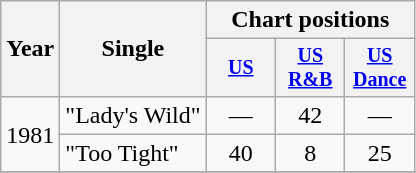<table class="wikitable" style="text-align:center;">
<tr>
<th rowspan="2">Year</th>
<th rowspan="2">Single</th>
<th colspan="3">Chart positions</th>
</tr>
<tr style="font-size:smaller;">
<th width="40"><a href='#'>US</a></th>
<th width="40"><a href='#'>US<br>R&B</a></th>
<th width="40"><a href='#'>US<br>Dance</a></th>
</tr>
<tr>
<td rowspan="2">1981</td>
<td align="left">"Lady's Wild"</td>
<td>—</td>
<td>42</td>
<td>—</td>
</tr>
<tr>
<td align="left">"Too Tight"</td>
<td>40</td>
<td>8</td>
<td>25</td>
</tr>
<tr>
</tr>
</table>
